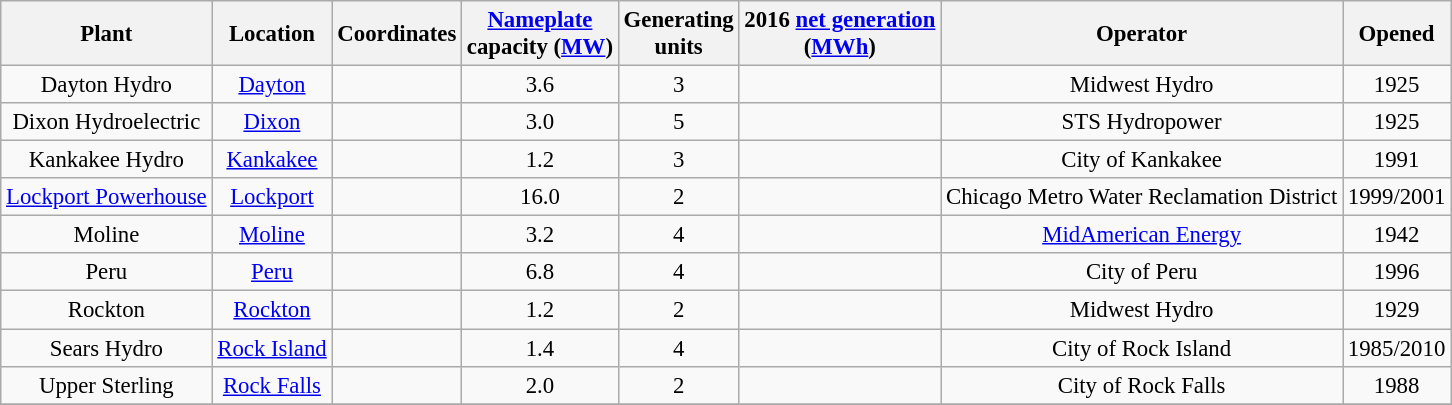<table class="wikitable sortable" style="font-size:95%; text-align:center;">
<tr>
<th>Plant</th>
<th>Location</th>
<th>Coordinates</th>
<th><a href='#'>Nameplate</a><br>capacity (<a href='#'>MW</a>)</th>
<th>Generating<br> units</th>
<th data-sort-type="number">2016 <a href='#'>net generation</a><br> (<a href='#'>MWh</a>)</th>
<th>Operator</th>
<th>Opened</th>
</tr>
<tr>
<td>Dayton Hydro</td>
<td><a href='#'>Dayton</a></td>
<td></td>
<td>3.6</td>
<td>3</td>
<td></td>
<td>Midwest Hydro</td>
<td>1925</td>
</tr>
<tr>
<td>Dixon Hydroelectric</td>
<td><a href='#'>Dixon</a></td>
<td></td>
<td>3.0</td>
<td>5</td>
<td></td>
<td>STS Hydropower</td>
<td>1925</td>
</tr>
<tr>
<td>Kankakee Hydro</td>
<td><a href='#'>Kankakee</a></td>
<td></td>
<td>1.2</td>
<td>3</td>
<td></td>
<td>City of Kankakee</td>
<td>1991</td>
</tr>
<tr>
<td><a href='#'>Lockport Powerhouse</a></td>
<td><a href='#'>Lockport</a></td>
<td></td>
<td>16.0</td>
<td>2</td>
<td></td>
<td>Chicago Metro Water Reclamation District</td>
<td>1999/2001</td>
</tr>
<tr>
<td>Moline</td>
<td><a href='#'>Moline</a></td>
<td></td>
<td>3.2</td>
<td>4</td>
<td></td>
<td><a href='#'>MidAmerican Energy</a></td>
<td>1942</td>
</tr>
<tr>
<td>Peru</td>
<td><a href='#'>Peru</a></td>
<td></td>
<td>6.8</td>
<td>4</td>
<td></td>
<td>City of Peru</td>
<td>1996</td>
</tr>
<tr>
<td>Rockton</td>
<td><a href='#'>Rockton</a></td>
<td></td>
<td>1.2</td>
<td>2</td>
<td></td>
<td>Midwest Hydro</td>
<td>1929</td>
</tr>
<tr>
<td>Sears Hydro</td>
<td><a href='#'>Rock Island</a></td>
<td></td>
<td>1.4</td>
<td>4</td>
<td></td>
<td>City of Rock Island</td>
<td>1985/2010</td>
</tr>
<tr>
<td>Upper Sterling</td>
<td><a href='#'>Rock Falls</a></td>
<td></td>
<td>2.0</td>
<td>2</td>
<td></td>
<td>City of Rock Falls</td>
<td>1988</td>
</tr>
<tr>
</tr>
</table>
